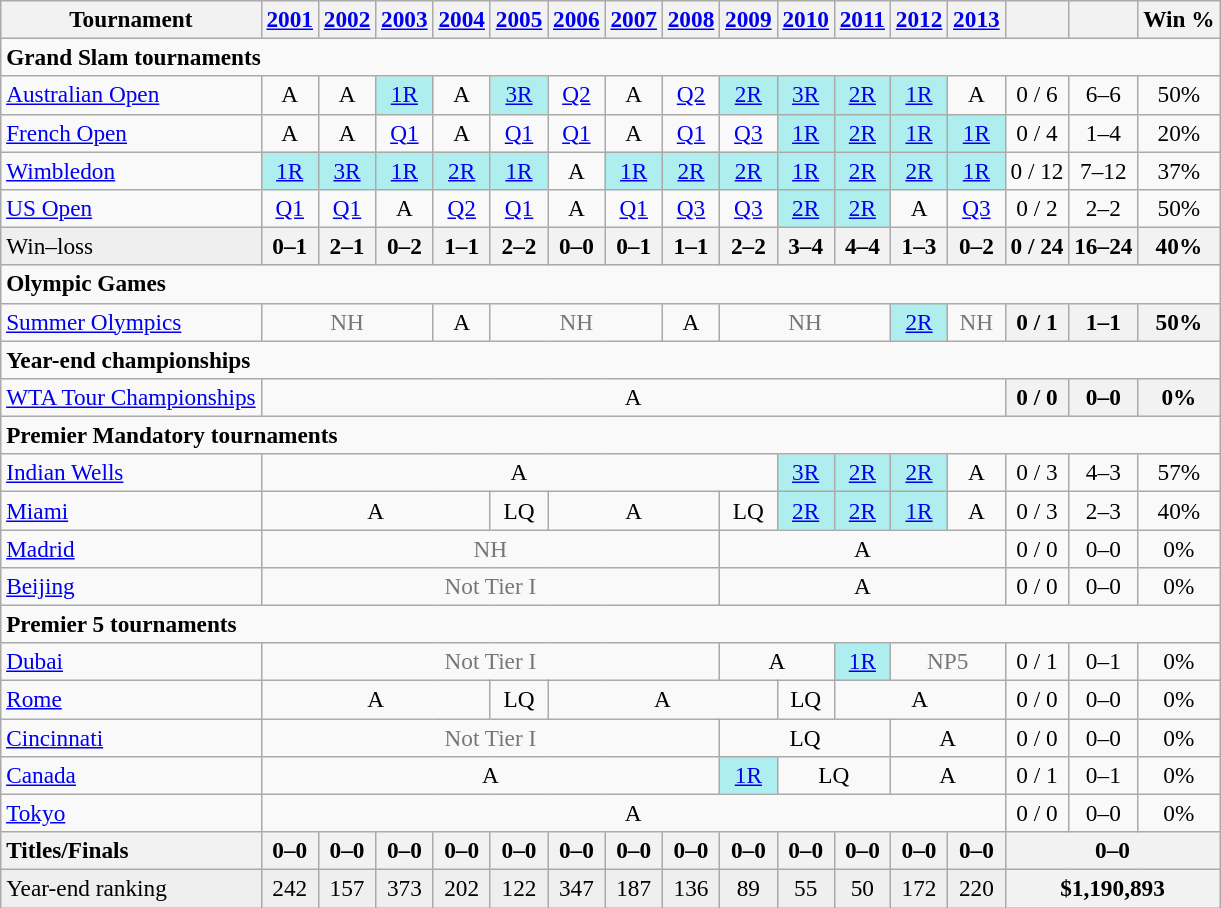<table class=wikitable style=text-align:center;font-size:97%>
<tr>
<th>Tournament</th>
<th><a href='#'>2001</a></th>
<th><a href='#'>2002</a></th>
<th><a href='#'>2003</a></th>
<th><a href='#'>2004</a></th>
<th><a href='#'>2005</a></th>
<th><a href='#'>2006</a></th>
<th><a href='#'>2007</a></th>
<th><a href='#'>2008</a></th>
<th><a href='#'>2009</a></th>
<th><a href='#'>2010</a></th>
<th><a href='#'>2011</a></th>
<th><a href='#'>2012</a></th>
<th><a href='#'>2013</a></th>
<th></th>
<th></th>
<th>Win %</th>
</tr>
<tr>
<td colspan=17 align=left><strong>Grand Slam tournaments</strong></td>
</tr>
<tr>
<td align=left><a href='#'>Australian Open</a></td>
<td>A</td>
<td>A</td>
<td bgcolor=afeeee><a href='#'>1R</a></td>
<td>A</td>
<td bgcolor=afeeee><a href='#'>3R</a></td>
<td><a href='#'>Q2</a></td>
<td>A</td>
<td><a href='#'>Q2</a></td>
<td bgcolor=afeeee><a href='#'>2R</a></td>
<td bgcolor=afeeee><a href='#'>3R</a></td>
<td bgcolor=afeeee><a href='#'>2R</a></td>
<td bgcolor=afeeee><a href='#'>1R</a></td>
<td>A</td>
<td>0 / 6</td>
<td>6–6</td>
<td>50%</td>
</tr>
<tr>
<td align=left><a href='#'>French Open</a></td>
<td>A</td>
<td>A</td>
<td><a href='#'>Q1</a></td>
<td>A</td>
<td><a href='#'>Q1</a></td>
<td><a href='#'>Q1</a></td>
<td>A</td>
<td><a href='#'>Q1</a></td>
<td><a href='#'>Q3</a></td>
<td bgcolor=afeeee><a href='#'>1R</a></td>
<td bgcolor=afeeee><a href='#'>2R</a></td>
<td bgcolor=afeeee><a href='#'>1R</a></td>
<td bgcolor=afeeee><a href='#'>1R</a></td>
<td>0 / 4</td>
<td>1–4</td>
<td>20%</td>
</tr>
<tr>
<td align=left><a href='#'>Wimbledon</a></td>
<td bgcolor=afeeee><a href='#'>1R</a></td>
<td bgcolor=afeeee><a href='#'>3R</a></td>
<td bgcolor=afeeee><a href='#'>1R</a></td>
<td bgcolor=afeeee><a href='#'>2R</a></td>
<td bgcolor=afeeee><a href='#'>1R</a></td>
<td>A</td>
<td bgcolor=afeeee><a href='#'>1R</a></td>
<td bgcolor=afeeee><a href='#'>2R</a></td>
<td bgcolor=afeeee><a href='#'>2R</a></td>
<td bgcolor=afeeee><a href='#'>1R</a></td>
<td bgcolor=afeeee><a href='#'>2R</a></td>
<td bgcolor=afeeee><a href='#'>2R</a></td>
<td bgcolor=afeeee><a href='#'>1R</a></td>
<td>0 / 12</td>
<td>7–12</td>
<td>37%</td>
</tr>
<tr>
<td align=left><a href='#'>US Open</a></td>
<td><a href='#'>Q1</a></td>
<td><a href='#'>Q1</a></td>
<td>A</td>
<td><a href='#'>Q2</a></td>
<td><a href='#'>Q1</a></td>
<td>A</td>
<td><a href='#'>Q1</a></td>
<td><a href='#'>Q3</a></td>
<td><a href='#'>Q3</a></td>
<td bgcolor=afeeee><a href='#'>2R</a></td>
<td bgcolor=afeeee><a href='#'>2R</a></td>
<td>A</td>
<td><a href='#'>Q3</a></td>
<td>0 / 2</td>
<td>2–2</td>
<td>50%</td>
</tr>
<tr bgcolor=efefef>
<td align=left>Win–loss</td>
<th>0–1</th>
<th>2–1</th>
<th>0–2</th>
<th>1–1</th>
<th>2–2</th>
<th>0–0</th>
<th>0–1</th>
<th>1–1</th>
<th>2–2</th>
<th>3–4</th>
<th>4–4</th>
<th>1–3</th>
<th>0–2</th>
<th>0 / 24</th>
<th>16–24</th>
<th>40%</th>
</tr>
<tr>
<td colspan=19 align=left><strong>Olympic Games</strong></td>
</tr>
<tr>
<td align=left><a href='#'>Summer Olympics</a></td>
<td colspan=3 style=color:#767676>NH</td>
<td align=center>A</td>
<td colspan=3 style=color:#767676>NH</td>
<td align=center>A</td>
<td colspan=3 style=color:#767676>NH</td>
<td bgcolor=afeeee><a href='#'>2R</a></td>
<td colspan=1 style=color:#767676>NH</td>
<th>0 / 1</th>
<th>1–1</th>
<th>50%</th>
</tr>
<tr>
<td colspan=19 align=left><strong>Year-end championships</strong></td>
</tr>
<tr>
<td align=left><a href='#'>WTA Tour Championships</a></td>
<td colspan=13>A</td>
<th>0 / 0</th>
<th>0–0</th>
<th>0%</th>
</tr>
<tr>
<td colspan=19 align=left><strong>Premier Mandatory tournaments</strong></td>
</tr>
<tr>
<td align=left><a href='#'>Indian Wells</a></td>
<td colspan=9>A</td>
<td bgcolor=afeeee><a href='#'>3R</a></td>
<td bgcolor=afeeee><a href='#'>2R</a></td>
<td bgcolor=afeeee><a href='#'>2R</a></td>
<td>A</td>
<td>0 / 3</td>
<td>4–3</td>
<td>57%</td>
</tr>
<tr>
<td align=left><a href='#'>Miami</a></td>
<td colspan=4>A</td>
<td align=center>LQ</td>
<td colspan=3>A</td>
<td align=center>LQ</td>
<td bgcolor=afeeee><a href='#'>2R</a></td>
<td bgcolor=afeeee><a href='#'>2R</a></td>
<td bgcolor=afeeee><a href='#'>1R</a></td>
<td>A</td>
<td>0 / 3</td>
<td>2–3</td>
<td>40%</td>
</tr>
<tr>
<td align=left><a href='#'>Madrid</a></td>
<td colspan=8 style=color:#767676>NH</td>
<td colspan=5>A</td>
<td>0 / 0</td>
<td>0–0</td>
<td>0%</td>
</tr>
<tr>
<td align=left><a href='#'>Beijing</a></td>
<td colspan=8 style=color:#767676>Not Tier I</td>
<td colspan=5>A</td>
<td>0 / 0</td>
<td>0–0</td>
<td>0%</td>
</tr>
<tr>
<td colspan=18 align=left><strong>Premier 5 tournaments</strong></td>
</tr>
<tr>
<td align=left><a href='#'>Dubai</a></td>
<td colspan=8 style=color:#767676>Not Tier I</td>
<td colspan=2>A</td>
<td bgcolor=afeeee><a href='#'>1R</a></td>
<td colspan=2 style=color:#767676>NP5</td>
<td>0 / 1</td>
<td>0–1</td>
<td>0%</td>
</tr>
<tr>
<td align=left><a href='#'>Rome</a></td>
<td colspan=4>A</td>
<td>LQ</td>
<td colspan=4>A</td>
<td>LQ</td>
<td colspan=3>A</td>
<td>0 / 0</td>
<td>0–0</td>
<td>0%</td>
</tr>
<tr>
<td align=left><a href='#'>Cincinnati</a></td>
<td colspan=8 style=color:#767676>Not Tier I</td>
<td colspan=3>LQ</td>
<td colspan=2>A</td>
<td>0 / 0</td>
<td>0–0</td>
<td>0%</td>
</tr>
<tr>
<td align=left><a href='#'>Canada</a></td>
<td colspan=8>A</td>
<td bgcolor=afeeee><a href='#'>1R</a></td>
<td colspan=2>LQ</td>
<td colspan=2>A</td>
<td>0 / 1</td>
<td>0–1</td>
<td>0%</td>
</tr>
<tr>
<td align=left><a href='#'>Tokyo</a></td>
<td colspan=13>A</td>
<td>0 / 0</td>
<td>0–0</td>
<td>0%</td>
</tr>
<tr>
<th style=text-align:left>Titles/Finals</th>
<th>0–0</th>
<th>0–0</th>
<th>0–0</th>
<th>0–0</th>
<th>0–0</th>
<th>0–0</th>
<th>0–0</th>
<th>0–0</th>
<th>0–0</th>
<th>0–0</th>
<th>0–0</th>
<th>0–0</th>
<th>0–0</th>
<th colspan=3>0–0</th>
</tr>
<tr bgcolor=efefef>
<td align=left>Year-end ranking</td>
<td>242</td>
<td>157</td>
<td>373</td>
<td>202</td>
<td>122</td>
<td>347</td>
<td>187</td>
<td>136</td>
<td>89</td>
<td>55</td>
<td>50</td>
<td>172</td>
<td>220</td>
<th colspan=3>$1,190,893</th>
</tr>
</table>
